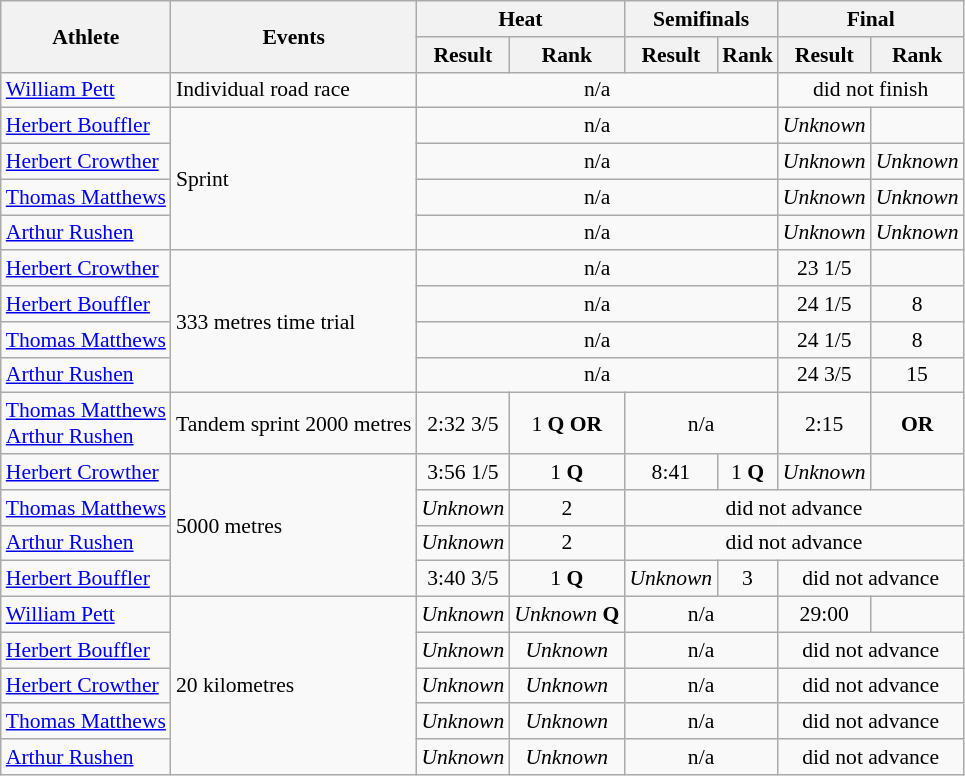<table class=wikitable style="font-size:90%">
<tr>
<th rowspan="2">Athlete</th>
<th rowspan="2">Events</th>
<th colspan="2">Heat</th>
<th colspan="2">Semifinals</th>
<th colspan="2">Final</th>
</tr>
<tr>
<th>Result</th>
<th>Rank</th>
<th>Result</th>
<th>Rank</th>
<th>Result</th>
<th>Rank</th>
</tr>
<tr>
<td><a href='#'>William Pett</a></td>
<td>Individual road race</td>
<td align="center" colspan=4>n/a</td>
<td align="center" colspan=2>did not finish</td>
</tr>
<tr>
<td><a href='#'>Herbert Bouffler</a></td>
<td rowspan=4>Sprint</td>
<td align="center" colspan=4>n/a</td>
<td align="center"><em>Unknown</em></td>
<td align="center"></td>
</tr>
<tr>
<td><a href='#'>Herbert Crowther</a></td>
<td align="center" colspan=4>n/a</td>
<td align="center"><em>Unknown</em></td>
<td align="center"><em>Unknown</em></td>
</tr>
<tr>
<td><a href='#'>Thomas Matthews</a></td>
<td align="center" colspan=4>n/a</td>
<td align="center"><em>Unknown</em></td>
<td align="center"><em>Unknown</em></td>
</tr>
<tr>
<td><a href='#'>Arthur Rushen</a></td>
<td align="center" colspan=4>n/a</td>
<td align="center"><em>Unknown</em></td>
<td align="center"><em>Unknown</em></td>
</tr>
<tr>
<td><a href='#'>Herbert Crowther</a></td>
<td rowspan=4>333 metres time trial</td>
<td align="center" colspan=4>n/a</td>
<td align="center">23 1/5</td>
<td align="center"></td>
</tr>
<tr>
<td><a href='#'>Herbert Bouffler</a></td>
<td align="center" colspan=4>n/a</td>
<td align="center">24 1/5</td>
<td align="center">8</td>
</tr>
<tr>
<td><a href='#'>Thomas Matthews</a></td>
<td align="center" colspan=4>n/a</td>
<td align="center">24 1/5</td>
<td align="center">8</td>
</tr>
<tr>
<td><a href='#'>Arthur Rushen</a></td>
<td align="center" colspan=4>n/a</td>
<td align="center">24 3/5</td>
<td align="center">15</td>
</tr>
<tr>
<td><a href='#'>Thomas Matthews</a><br><a href='#'>Arthur Rushen</a></td>
<td>Tandem sprint 2000 metres</td>
<td align="center">2:32 3/5</td>
<td align="center">1 <strong>Q</strong> <strong>OR</strong></td>
<td align="center" colspan=2>n/a</td>
<td align="center">2:15</td>
<td align="center"> <strong>OR</strong></td>
</tr>
<tr>
<td><a href='#'>Herbert Crowther</a></td>
<td rowspan=4>5000 metres</td>
<td align="center">3:56 1/5</td>
<td align="center">1 <strong>Q</strong></td>
<td align="center">8:41</td>
<td align="center">1 <strong>Q</strong></td>
<td align="center"><em>Unknown</em></td>
<td align="center"></td>
</tr>
<tr>
<td><a href='#'>Thomas Matthews</a></td>
<td align="center"><em>Unknown</em></td>
<td align="center">2</td>
<td align="center" colspan=4>did not advance</td>
</tr>
<tr>
<td><a href='#'>Arthur Rushen</a></td>
<td align="center"><em>Unknown</em></td>
<td align="center">2</td>
<td align="center" colspan=4>did not advance</td>
</tr>
<tr>
<td><a href='#'>Herbert Bouffler</a></td>
<td align="center">3:40 3/5</td>
<td align="center">1 <strong>Q</strong></td>
<td align="center"><em>Unknown</em></td>
<td align="center">3</td>
<td align="center" colspan=2>did not advance</td>
</tr>
<tr>
<td><a href='#'>William Pett</a></td>
<td rowspan=5>20 kilometres</td>
<td align="center"><em>Unknown</em></td>
<td align="center"><em>Unknown</em> <strong>Q</strong></td>
<td align="center" colspan=2>n/a</td>
<td align="center">29:00</td>
<td align="center"></td>
</tr>
<tr>
<td><a href='#'>Herbert Bouffler</a></td>
<td align="center"><em>Unknown</em></td>
<td align="center"><em>Unknown</em></td>
<td align="center" colspan=2>n/a</td>
<td align="center" colspan=2>did not advance</td>
</tr>
<tr>
<td><a href='#'>Herbert Crowther</a></td>
<td align="center"><em>Unknown</em></td>
<td align="center"><em>Unknown</em></td>
<td align="center" colspan=2>n/a</td>
<td align="center" colspan=2>did not advance</td>
</tr>
<tr>
<td><a href='#'>Thomas Matthews</a></td>
<td align="center"><em>Unknown</em></td>
<td align="center"><em>Unknown</em></td>
<td align="center" colspan=2>n/a</td>
<td align="center" colspan=2>did not advance</td>
</tr>
<tr>
<td><a href='#'>Arthur Rushen</a></td>
<td align="center"><em>Unknown</em></td>
<td align="center"><em>Unknown</em></td>
<td align="center" colspan=2>n/a</td>
<td align="center" colspan=2>did not advance</td>
</tr>
</table>
